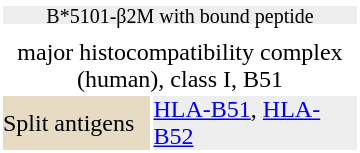<table id="drugInfoBox" style="float: right; clear: right; margin: 0 0 0.5em 1em; background: #ffffff;" class="toccolours" border=0 cellpadding=0 align="right" width="240px">
<tr align="center">
<td colspan="3"></td>
</tr>
<tr style="text-align: center; line-height: 0.75;background:#eeeeee">
<td colspan="3" color="white"><small>B*5101-β2M with bound peptide </small></td>
</tr>
<tr style="text-align: center; line-height: 1.00;background:#eeeeee">
<td colspan="3" color="white"></td>
</tr>
<tr>
<td align="center" colspan="3"></td>
</tr>
<tr style="text-align: center; line-height: 1.00;background:#eeeeee">
<td colspan="3" color="white"></td>
</tr>
<tr>
<td align="center" colspan="3"></td>
</tr>
<tr>
<td align="center" colspan="3"><div>major histocompatibility complex (human), class I, B51</div></td>
</tr>
<tr>
<td colspan = 2  bgcolor="#e7dcc3">Split antigens</td>
<td bgcolor="#eeeeee"><a href='#'>HLA-B51</a>, <a href='#'>HLA-B52</a><br></td>
</tr>
</table>
